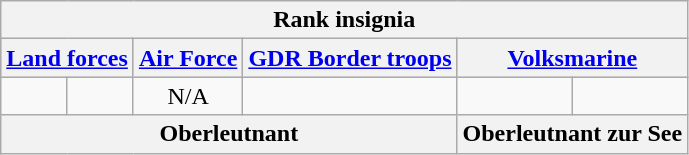<table class=wikitable>
<tr>
<th colspan="10">Rank insignia</th>
</tr>
<tr bgcolor="#CCCCCC" align="center">
<th colspan="2"> <a href='#'>Land forces</a></th>
<th colspan="1"> <a href='#'>Air Force</a></th>
<th colspan="1"> <a href='#'>GDR Border troops</a></th>
<th colspan="2"> <a href='#'>Volksmarine</a></th>
</tr>
<tr align="center">
<td></td>
<td></td>
<td style="vertical-align: middle">N/A</td>
<td></td>
<td></td>
<td></td>
</tr>
<tr>
<th colspan="4">Oberleutnant</th>
<th colspan="2">Oberleutnant zur See</th>
</tr>
</table>
